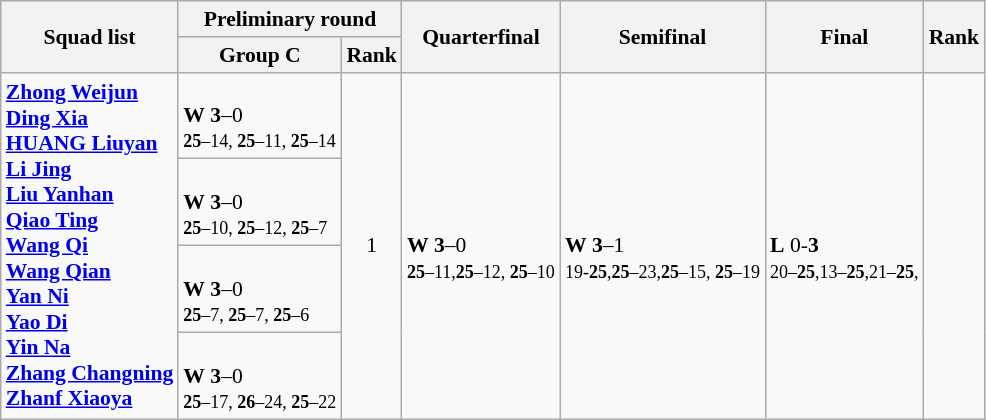<table class="wikitable" style="font-size:90%">
<tr>
<th rowspan="2">Squad list</th>
<th colspan="2">Preliminary round</th>
<th rowspan="2">Quarterfinal</th>
<th rowspan="2">Semifinal</th>
<th rowspan="2">Final</th>
<th rowspan="2">Rank</th>
</tr>
<tr>
<th>Group C</th>
<th>Rank</th>
</tr>
<tr>
<td rowspan=4><strong><a href='#'>Zhong Weijun</a><br><a href='#'>Ding Xia</a><br><a href='#'>HUANG Liuyan</a><br><a href='#'>Li Jing</a><br><a href='#'>Liu Yanhan</a><br><a href='#'>Qiao Ting</a><br><a href='#'>Wang Qi</a><br><a href='#'>Wang Qian</a><br><a href='#'>Yan Ni</a><br><a href='#'>Yao Di</a><br><a href='#'>Yin Na</a><br><a href='#'>Zhang Changning</a><br><a href='#'>Zhanf Xiaoya</a></strong></td>
<td><br><strong>W</strong> <strong>3</strong>–0<br><small><strong>25</strong>–14, <strong>25</strong>–11, <strong>25</strong>–14</small></td>
<td rowspan="4" style="text-align:center;">1 <strong></strong></td>
<td rowspan=4><br><strong>W</strong> <strong>3</strong>–0<br><small><strong>25</strong>–11,<strong>25</strong>–12, <strong>25</strong>–10</small></td>
<td rowspan=4><br><strong>W</strong> <strong>3</strong>–1<br><small>19-<strong>25</strong>,<strong>25</strong>–23,<strong>25</strong>–15, <strong>25</strong>–19</small></td>
<td rowspan=4><br><strong>L</strong> 0-<strong>3</strong><br><small>20–<strong>25</strong>,13–<strong>25</strong>,21–<strong>25</strong>,</small></td>
<td rowspan="4" style="text-align:center;"></td>
</tr>
<tr>
<td><br><strong>W</strong> <strong>3</strong>–0<br><small><strong>25</strong>–10, <strong>25</strong>–12, <strong>25</strong>–7</small></td>
</tr>
<tr>
<td><br><strong>W</strong> <strong>3</strong>–0<br><small><strong>25</strong>–7, <strong>25</strong>–7, <strong>25</strong>–6</small></td>
</tr>
<tr>
<td><br><strong>W</strong> <strong>3</strong>–0<br><small><strong>25</strong>–17, <strong>26</strong>–24, <strong>25</strong>–22</small></td>
</tr>
</table>
